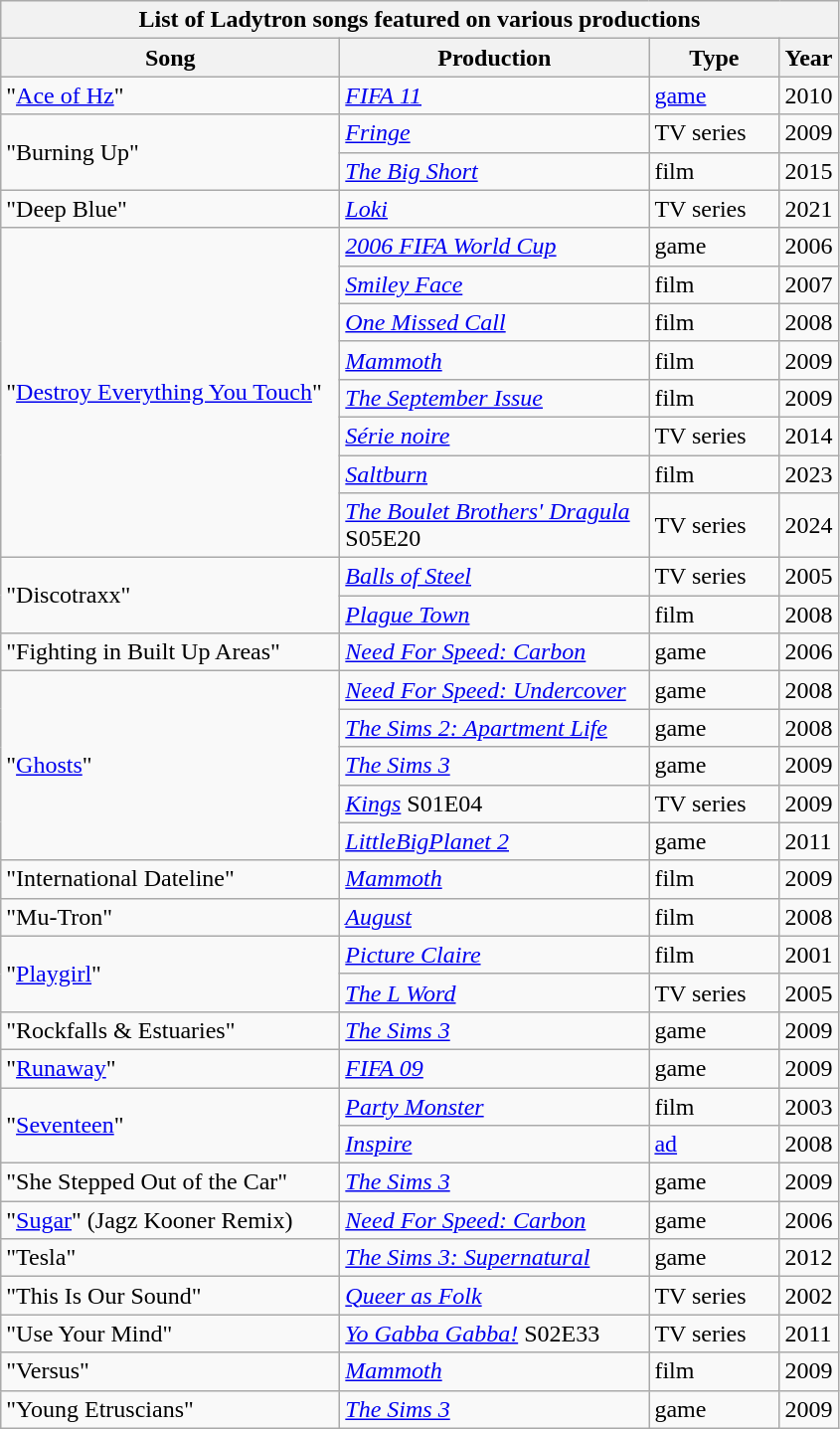<table class="wikitable">
<tr>
<th colspan=4>List of Ladytron songs featured on various productions</th>
</tr>
<tr>
<th style="width:220px;">Song</th>
<th style="width:200px;">Production</th>
<th width="80">Type</th>
<th>Year</th>
</tr>
<tr>
<td>"<a href='#'>Ace of Hz</a>"</td>
<td><em><a href='#'>FIFA 11</a></em></td>
<td><a href='#'>game</a></td>
<td>2010</td>
</tr>
<tr>
<td rowspan="2">"Burning Up"</td>
<td><em><a href='#'>Fringe</a></em></td>
<td>TV series</td>
<td>2009</td>
</tr>
<tr>
<td><em><a href='#'>The Big Short</a></em></td>
<td>film</td>
<td>2015</td>
</tr>
<tr>
<td>"Deep Blue"</td>
<td><em><a href='#'>Loki</a></em></td>
<td>TV series</td>
<td>2021</td>
</tr>
<tr>
<td rowspan="8">"<a href='#'>Destroy Everything You Touch</a>"</td>
<td><em><a href='#'>2006 FIFA World Cup</a></em></td>
<td>game</td>
<td>2006</td>
</tr>
<tr>
<td><em><a href='#'>Smiley Face</a></em></td>
<td>film</td>
<td>2007</td>
</tr>
<tr>
<td><em><a href='#'>One Missed Call</a></em></td>
<td>film</td>
<td>2008</td>
</tr>
<tr>
<td><em><a href='#'>Mammoth</a></em></td>
<td>film</td>
<td>2009</td>
</tr>
<tr>
<td><em><a href='#'>The September Issue</a></em></td>
<td>film</td>
<td>2009</td>
</tr>
<tr>
<td><em><a href='#'>Série noire</a></em></td>
<td>TV series</td>
<td>2014</td>
</tr>
<tr>
<td><em><a href='#'>Saltburn</a></em></td>
<td>film</td>
<td>2023</td>
</tr>
<tr>
<td><em><a href='#'>The Boulet Brothers' Dragula</a></em> S05E20</td>
<td>TV series</td>
<td>2024</td>
</tr>
<tr>
<td rowspan="2">"Discotraxx"</td>
<td><em><a href='#'>Balls of Steel</a></em></td>
<td>TV series</td>
<td>2005</td>
</tr>
<tr>
<td><em><a href='#'>Plague Town</a></em></td>
<td>film</td>
<td>2008</td>
</tr>
<tr>
<td>"Fighting in Built Up Areas"</td>
<td><em><a href='#'>Need For Speed: Carbon</a></em></td>
<td>game</td>
<td>2006</td>
</tr>
<tr>
<td rowspan="5">"<a href='#'>Ghosts</a>"</td>
<td><em><a href='#'>Need For Speed: Undercover</a></em></td>
<td>game</td>
<td>2008</td>
</tr>
<tr>
<td><em><a href='#'>The Sims 2: Apartment Life</a></em></td>
<td>game</td>
<td>2008</td>
</tr>
<tr>
<td><em><a href='#'>The Sims 3</a></em></td>
<td>game</td>
<td>2009</td>
</tr>
<tr>
<td><em><a href='#'>Kings</a></em> S01E04</td>
<td>TV series</td>
<td>2009</td>
</tr>
<tr>
<td><em><a href='#'>LittleBigPlanet 2</a></em></td>
<td>game</td>
<td>2011</td>
</tr>
<tr>
<td>"International Dateline"</td>
<td><em><a href='#'>Mammoth</a></em></td>
<td>film</td>
<td>2009</td>
</tr>
<tr>
<td>"Mu-Tron"</td>
<td><em><a href='#'>August</a></em></td>
<td>film</td>
<td>2008</td>
</tr>
<tr>
<td rowspan="2">"<a href='#'>Playgirl</a>"</td>
<td><em><a href='#'>Picture Claire</a></em></td>
<td>film</td>
<td>2001</td>
</tr>
<tr>
<td><em><a href='#'>The L Word</a></em></td>
<td>TV series</td>
<td>2005</td>
</tr>
<tr>
<td>"Rockfalls & Estuaries"</td>
<td><em><a href='#'>The Sims 3</a></em></td>
<td>game</td>
<td>2009</td>
</tr>
<tr>
<td>"<a href='#'>Runaway</a>"</td>
<td><em><a href='#'>FIFA 09</a></em></td>
<td>game</td>
<td>2009</td>
</tr>
<tr>
<td rowspan="2">"<a href='#'>Seventeen</a>"</td>
<td><em><a href='#'>Party Monster</a></em></td>
<td>film</td>
<td>2003</td>
</tr>
<tr>
<td><em><a href='#'>Inspire</a></em></td>
<td><a href='#'>ad</a></td>
<td>2008</td>
</tr>
<tr>
<td>"She Stepped Out of the Car"</td>
<td><em><a href='#'>The Sims 3</a></em></td>
<td>game</td>
<td>2009</td>
</tr>
<tr>
<td>"<a href='#'>Sugar</a>" (Jagz Kooner Remix)</td>
<td><em><a href='#'>Need For Speed: Carbon</a></em></td>
<td>game</td>
<td>2006</td>
</tr>
<tr>
<td>"Tesla"</td>
<td><em><a href='#'>The Sims 3: Supernatural</a></em></td>
<td>game</td>
<td>2012</td>
</tr>
<tr>
<td>"This Is Our Sound"</td>
<td><em><a href='#'>Queer as Folk</a></em></td>
<td>TV series</td>
<td>2002</td>
</tr>
<tr>
<td>"Use Your Mind"</td>
<td><em><a href='#'>Yo Gabba Gabba!</a></em> S02E33</td>
<td>TV series</td>
<td>2011</td>
</tr>
<tr>
<td>"Versus"</td>
<td><em><a href='#'>Mammoth</a></em></td>
<td>film</td>
<td>2009</td>
</tr>
<tr>
<td>"Young Etruscians"</td>
<td><em><a href='#'>The Sims 3</a></em></td>
<td>game</td>
<td>2009</td>
</tr>
</table>
